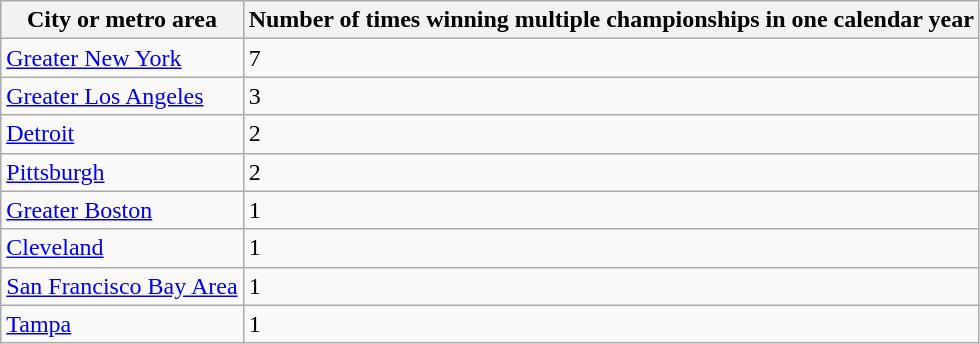<table class="wikitable">
<tr>
<th>City or metro area</th>
<th>Number of times winning multiple championships in one calendar year</th>
</tr>
<tr>
<td><a href='#'>Greater New York</a></td>
<td>7</td>
</tr>
<tr>
<td><a href='#'>Greater Los Angeles</a></td>
<td>3</td>
</tr>
<tr>
<td><a href='#'>Detroit</a></td>
<td>2</td>
</tr>
<tr>
<td><a href='#'>Pittsburgh</a></td>
<td>2</td>
</tr>
<tr>
<td><a href='#'>Greater Boston</a></td>
<td>1</td>
</tr>
<tr>
<td><a href='#'>Cleveland</a></td>
<td>1</td>
</tr>
<tr>
<td><a href='#'>San Francisco Bay Area</a></td>
<td>1</td>
</tr>
<tr>
<td><a href='#'>Tampa</a></td>
<td>1</td>
</tr>
</table>
